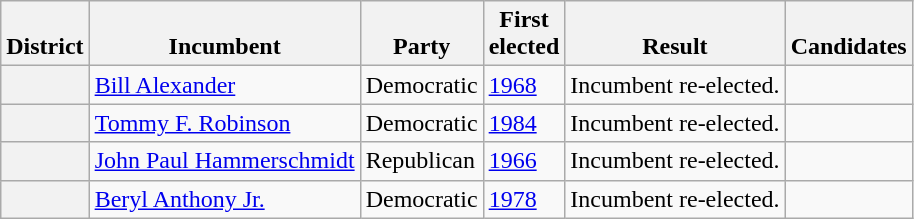<table class=wikitable>
<tr valign=bottom>
<th>District</th>
<th>Incumbent</th>
<th>Party</th>
<th>First<br>elected</th>
<th>Result</th>
<th>Candidates</th>
</tr>
<tr>
<th></th>
<td><a href='#'>Bill Alexander</a></td>
<td>Democratic</td>
<td><a href='#'>1968</a></td>
<td>Incumbent re-elected.</td>
<td nowrap></td>
</tr>
<tr>
<th></th>
<td><a href='#'>Tommy F. Robinson</a></td>
<td>Democratic</td>
<td><a href='#'>1984</a></td>
<td>Incumbent re-elected.</td>
<td nowrap></td>
</tr>
<tr>
<th></th>
<td><a href='#'>John Paul Hammerschmidt</a></td>
<td>Republican</td>
<td><a href='#'>1966</a></td>
<td>Incumbent re-elected.</td>
<td nowrap></td>
</tr>
<tr>
<th></th>
<td><a href='#'>Beryl Anthony Jr.</a></td>
<td>Democratic</td>
<td><a href='#'>1978</a></td>
<td>Incumbent re-elected.</td>
<td nowrap></td>
</tr>
</table>
